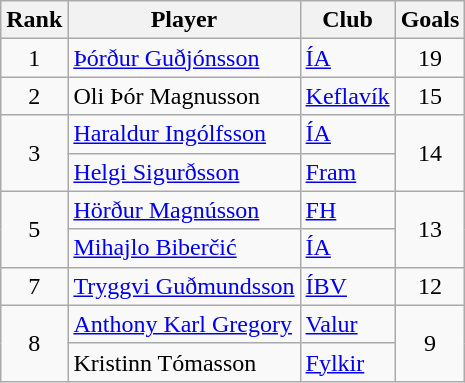<table class="wikitable" style="text-align:center;">
<tr>
<th>Rank</th>
<th>Player</th>
<th>Club</th>
<th>Goals</th>
</tr>
<tr>
<td>1</td>
<td align="left"> <a href='#'>Þórður Guðjónsson</a></td>
<td align="left"><a href='#'>ÍA</a></td>
<td>19</td>
</tr>
<tr>
<td>2</td>
<td align="left"> Oli Þór Magnusson</td>
<td align="left"><a href='#'>Keflavík</a></td>
<td>15</td>
</tr>
<tr>
<td rowspan=2>3</td>
<td align="left"> <a href='#'>Haraldur Ingólfsson</a></td>
<td align="left"><a href='#'>ÍA</a></td>
<td rowspan=2>14</td>
</tr>
<tr>
<td align="left"> <a href='#'>Helgi Sigurðsson</a></td>
<td align="left"><a href='#'>Fram</a></td>
</tr>
<tr>
<td rowspan=2>5</td>
<td align="left"> <a href='#'>Hörður Magnússon</a></td>
<td align="left"><a href='#'>FH</a></td>
<td rowspan=2>13</td>
</tr>
<tr>
<td align="left"> <a href='#'>Mihajlo Biberčić</a></td>
<td align="left"><a href='#'>ÍA</a></td>
</tr>
<tr>
<td>7</td>
<td align="left"> <a href='#'>Tryggvi Guðmundsson</a></td>
<td align="left"><a href='#'>ÍBV</a></td>
<td>12</td>
</tr>
<tr>
<td rowspan=2>8</td>
<td align="left"> <a href='#'>Anthony Karl Gregory</a></td>
<td align="left"><a href='#'>Valur</a></td>
<td rowspan=2>9</td>
</tr>
<tr>
<td align="left"> Kristinn Tómasson</td>
<td align="left"><a href='#'>Fylkir</a></td>
</tr>
</table>
